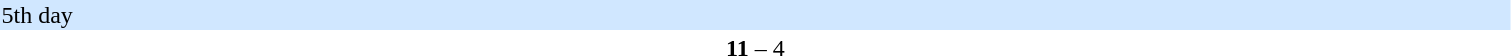<table width="80%">
<tr>
<th width="30%"></th>
<th width="12%"></th>
<th width="30%"></th>
</tr>
<tr bgcolor="#D0E7FF">
<td colspan="3">5th day</td>
</tr>
<tr>
<td align="right"><strong></strong></td>
<td align="center"><strong>11</strong> – 4</td>
<td></td>
</tr>
<tr>
</tr>
</table>
